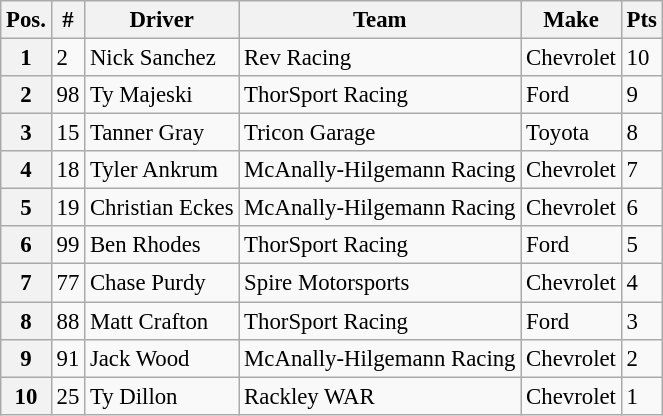<table class="wikitable" style="font-size:95%">
<tr>
<th>Pos.</th>
<th>#</th>
<th>Driver</th>
<th>Team</th>
<th>Make</th>
<th>Pts</th>
</tr>
<tr>
<th>1</th>
<td>2</td>
<td>Nick Sanchez</td>
<td>Rev Racing</td>
<td>Chevrolet</td>
<td>10</td>
</tr>
<tr>
<th>2</th>
<td>98</td>
<td>Ty Majeski</td>
<td>ThorSport Racing</td>
<td>Ford</td>
<td>9</td>
</tr>
<tr>
<th>3</th>
<td>15</td>
<td>Tanner Gray</td>
<td>Tricon Garage</td>
<td>Toyota</td>
<td>8</td>
</tr>
<tr>
<th>4</th>
<td>18</td>
<td>Tyler Ankrum</td>
<td>McAnally-Hilgemann Racing</td>
<td>Chevrolet</td>
<td>7</td>
</tr>
<tr>
<th>5</th>
<td>19</td>
<td>Christian Eckes</td>
<td>McAnally-Hilgemann Racing</td>
<td>Chevrolet</td>
<td>6</td>
</tr>
<tr>
<th>6</th>
<td>99</td>
<td>Ben Rhodes</td>
<td>ThorSport Racing</td>
<td>Ford</td>
<td>5</td>
</tr>
<tr>
<th>7</th>
<td>77</td>
<td>Chase Purdy</td>
<td>Spire Motorsports</td>
<td>Chevrolet</td>
<td>4</td>
</tr>
<tr>
<th>8</th>
<td>88</td>
<td>Matt Crafton</td>
<td>ThorSport Racing</td>
<td>Ford</td>
<td>3</td>
</tr>
<tr>
<th>9</th>
<td>91</td>
<td>Jack Wood</td>
<td>McAnally-Hilgemann Racing</td>
<td>Chevrolet</td>
<td>2</td>
</tr>
<tr>
<th>10</th>
<td>25</td>
<td>Ty Dillon</td>
<td>Rackley WAR</td>
<td>Chevrolet</td>
<td>1</td>
</tr>
</table>
